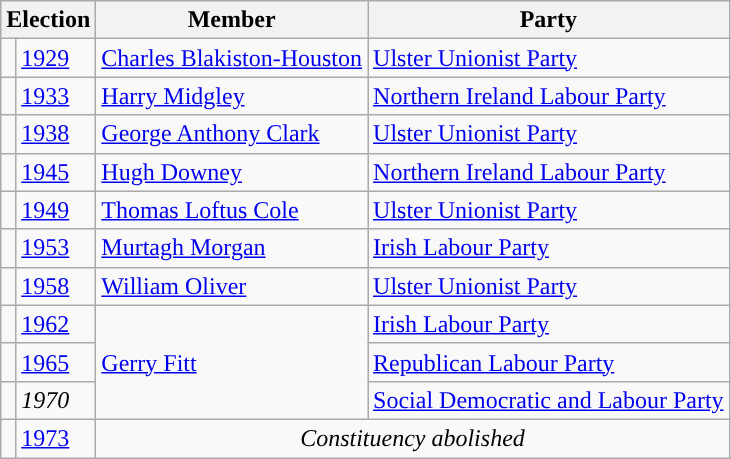<table class="wikitable">
<tr>
<th colspan="2">Election</th>
<th>Member</th>
<th>Party</th>
</tr>
<tr>
<td rowspan="1" style="background-color: "></td>
<td><a href='#'>1929</a></td>
<td rowspan="1"><a href='#'>Charles Blakiston-Houston</a></td>
<td rowspan="1"><a href='#'>Ulster Unionist Party</a></td>
</tr>
<tr>
<td rowspan="1" style="background-color: "></td>
<td><a href='#'>1933</a></td>
<td rowspan="1"><a href='#'>Harry Midgley</a></td>
<td rowspan="1"><a href='#'>Northern Ireland Labour Party</a></td>
</tr>
<tr>
<td rowspan="1" style="background-color: "></td>
<td><a href='#'>1938</a></td>
<td rowspan="1"><a href='#'>George Anthony Clark</a></td>
<td rowspan="1"><a href='#'>Ulster Unionist Party</a></td>
</tr>
<tr>
<td rowspan="1" style="background-color: "></td>
<td><a href='#'>1945</a></td>
<td rowspan="1"><a href='#'>Hugh Downey</a></td>
<td rowspan="1"><a href='#'>Northern Ireland Labour Party</a></td>
</tr>
<tr>
<td rowspan="1" style="background-color: "></td>
<td><a href='#'>1949</a></td>
<td rowspan="1"><a href='#'>Thomas Loftus Cole</a></td>
<td rowspan="1"><a href='#'>Ulster Unionist Party</a></td>
</tr>
<tr>
<td rowspan="1" style="background-color: "></td>
<td><a href='#'>1953</a></td>
<td rowspan="1"><a href='#'>Murtagh Morgan</a></td>
<td rowspan="1"><a href='#'>Irish Labour Party</a></td>
</tr>
<tr>
<td rowspan="1" style="background-color: "></td>
<td><a href='#'>1958</a></td>
<td rowspan="1"><a href='#'>William Oliver</a></td>
<td rowspan="1"><a href='#'>Ulster Unionist Party</a></td>
</tr>
<tr>
<td rowspan="1" style="background-color: "></td>
<td><a href='#'>1962</a></td>
<td rowspan="3"><a href='#'>Gerry Fitt</a></td>
<td rowspan="1"><a href='#'>Irish Labour Party</a></td>
</tr>
<tr>
<td rowspan="1" style="background-color: "></td>
<td><a href='#'>1965</a></td>
<td rowspan="1"><a href='#'>Republican Labour Party</a></td>
</tr>
<tr>
<td rowspan="1" style="background-color: "></td>
<td><em>1970</em></td>
<td rowspan="1"><a href='#'>Social Democratic and Labour Party</a></td>
</tr>
<tr>
<td></td>
<td><a href='#'>1973</a></td>
<td colspan="3" align=center><em>Constituency abolished</em></td>
</tr>
</table>
